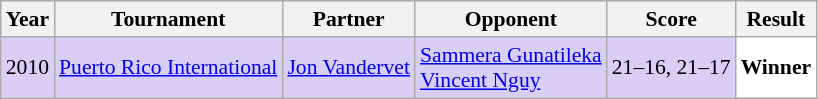<table class="sortable wikitable" style="font-size: 90%;">
<tr>
<th>Year</th>
<th>Tournament</th>
<th>Partner</th>
<th>Opponent</th>
<th>Score</th>
<th>Result</th>
</tr>
<tr style="background:#D8CEF6">
<td align="center">2010</td>
<td align="left"><a href='#'>Puerto Rico International</a></td>
<td align="left"> <a href='#'>Jon Vandervet</a></td>
<td align="left"> <a href='#'>Sammera Gunatileka</a> <br>  <a href='#'>Vincent Nguy</a></td>
<td align="left">21–16, 21–17</td>
<td style="text-align:left; background:white"> <strong>Winner</strong></td>
</tr>
</table>
